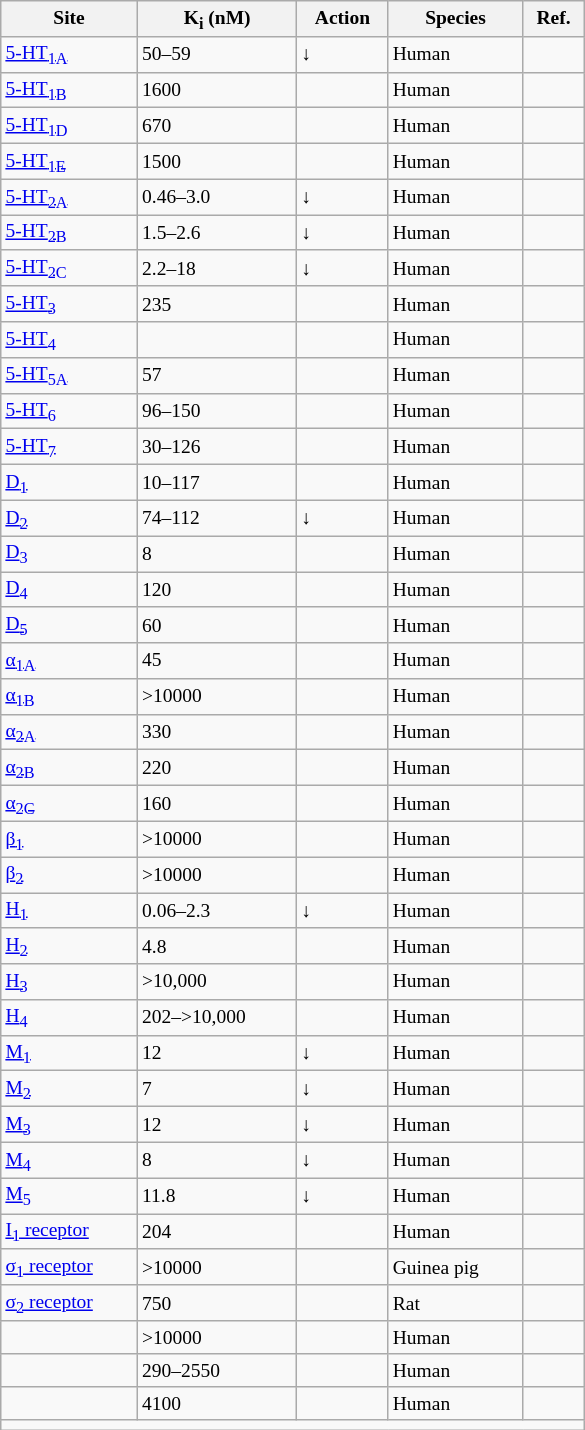<table class="wikitable floatright" style="width:30em; font-size:small;">
<tr>
<th>Site</th>
<th>K<sub>i</sub> (nM)</th>
<th>Action</th>
<th>Species</th>
<th>Ref.</th>
</tr>
<tr>
<td><a href='#'>5-HT<sub>1A</sub></a></td>
<td>50–59</td>
<td>↓</td>
<td>Human</td>
<td></td>
</tr>
<tr>
<td><a href='#'>5-HT<sub>1B</sub></a></td>
<td>1600</td>
<td></td>
<td>Human</td>
<td></td>
</tr>
<tr>
<td><a href='#'>5-HT<sub>1D</sub></a></td>
<td>670</td>
<td></td>
<td>Human</td>
<td></td>
</tr>
<tr>
<td><a href='#'>5-HT<sub>1E</sub></a></td>
<td>1500</td>
<td></td>
<td>Human</td>
<td></td>
</tr>
<tr>
<td><a href='#'>5-HT<sub>2A</sub></a></td>
<td>0.46–3.0</td>
<td>↓</td>
<td>Human</td>
<td></td>
</tr>
<tr>
<td><a href='#'>5-HT<sub>2B</sub></a></td>
<td>1.5–2.6</td>
<td>↓</td>
<td>Human</td>
<td></td>
</tr>
<tr>
<td><a href='#'>5-HT<sub>2C</sub></a></td>
<td>2.2–18</td>
<td>↓</td>
<td>Human</td>
<td></td>
</tr>
<tr>
<td><a href='#'>5-HT<sub>3</sub></a></td>
<td>235</td>
<td></td>
<td>Human</td>
<td></td>
</tr>
<tr>
<td><a href='#'>5-HT<sub>4</sub></a></td>
<td></td>
<td></td>
<td>Human</td>
<td></td>
</tr>
<tr>
<td><a href='#'>5-HT<sub>5A</sub></a></td>
<td>57</td>
<td></td>
<td>Human</td>
<td></td>
</tr>
<tr>
<td><a href='#'>5-HT<sub>6</sub></a></td>
<td>96–150</td>
<td></td>
<td>Human</td>
<td></td>
</tr>
<tr>
<td><a href='#'>5-HT<sub>7</sub></a></td>
<td>30–126</td>
<td></td>
<td>Human</td>
<td></td>
</tr>
<tr>
<td><a href='#'>D<sub>1</sub></a></td>
<td>10–117</td>
<td></td>
<td>Human</td>
<td></td>
</tr>
<tr>
<td><a href='#'>D<sub>2</sub></a></td>
<td>74–112</td>
<td>↓</td>
<td>Human</td>
<td></td>
</tr>
<tr>
<td><a href='#'>D<sub>3</sub></a></td>
<td>8</td>
<td></td>
<td>Human</td>
<td></td>
</tr>
<tr>
<td><a href='#'>D<sub>4</sub></a></td>
<td>120</td>
<td></td>
<td>Human</td>
<td></td>
</tr>
<tr>
<td><a href='#'>D<sub>5</sub></a></td>
<td>60</td>
<td></td>
<td>Human</td>
<td></td>
</tr>
<tr>
<td><a href='#'>α<sub>1A</sub></a></td>
<td>45</td>
<td></td>
<td>Human</td>
<td></td>
</tr>
<tr>
<td><a href='#'>α<sub>1B</sub></a></td>
<td>>10000</td>
<td></td>
<td>Human</td>
<td></td>
</tr>
<tr>
<td><a href='#'>α<sub>2A</sub></a></td>
<td>330</td>
<td></td>
<td>Human</td>
<td></td>
</tr>
<tr>
<td><a href='#'>α<sub>2B</sub></a></td>
<td>220</td>
<td></td>
<td>Human</td>
<td></td>
</tr>
<tr>
<td><a href='#'>α<sub>2C</sub></a></td>
<td>160</td>
<td></td>
<td>Human</td>
<td></td>
</tr>
<tr>
<td><a href='#'>β<sub>1</sub></a></td>
<td>>10000</td>
<td></td>
<td>Human</td>
<td></td>
</tr>
<tr>
<td><a href='#'>β<sub>2</sub></a></td>
<td>>10000</td>
<td></td>
<td>Human</td>
<td></td>
</tr>
<tr>
<td><a href='#'>H<sub>1</sub></a></td>
<td>0.06–2.3</td>
<td>↓</td>
<td>Human</td>
<td></td>
</tr>
<tr>
<td><a href='#'>H<sub>2</sub></a></td>
<td>4.8</td>
<td></td>
<td>Human</td>
<td></td>
</tr>
<tr>
<td><a href='#'>H<sub>3</sub></a></td>
<td>>10,000</td>
<td></td>
<td>Human</td>
<td></td>
</tr>
<tr>
<td><a href='#'>H<sub>4</sub></a></td>
<td>202–>10,000</td>
<td></td>
<td>Human</td>
<td></td>
</tr>
<tr>
<td><a href='#'>M<sub>1</sub></a></td>
<td>12</td>
<td>↓</td>
<td>Human</td>
<td></td>
</tr>
<tr>
<td><a href='#'>M<sub>2</sub></a></td>
<td>7</td>
<td>↓</td>
<td>Human</td>
<td></td>
</tr>
<tr>
<td><a href='#'>M<sub>3</sub></a></td>
<td>12</td>
<td>↓</td>
<td>Human</td>
<td></td>
</tr>
<tr>
<td><a href='#'>M<sub>4</sub></a></td>
<td>8</td>
<td>↓</td>
<td>Human</td>
<td></td>
</tr>
<tr>
<td><a href='#'>M<sub>5</sub></a></td>
<td>11.8</td>
<td>↓</td>
<td>Human</td>
<td></td>
</tr>
<tr>
<td><a href='#'>I<sub>1</sub> receptor</a></td>
<td>204</td>
<td></td>
<td>Human</td>
<td></td>
</tr>
<tr>
<td><a href='#'>σ<sub>1</sub> receptor</a></td>
<td>>10000</td>
<td></td>
<td>Guinea pig</td>
<td></td>
</tr>
<tr>
<td><a href='#'>σ<sub>2</sub> receptor</a></td>
<td>750</td>
<td></td>
<td>Rat</td>
<td></td>
</tr>
<tr>
<td></td>
<td>>10000</td>
<td></td>
<td>Human</td>
<td></td>
</tr>
<tr>
<td></td>
<td>290–2550</td>
<td></td>
<td>Human</td>
<td></td>
</tr>
<tr>
<td></td>
<td>4100</td>
<td></td>
<td>Human</td>
<td></td>
</tr>
<tr class="sortbottom">
<td colspan="5" style="word-wrap:break-word;"></td>
</tr>
</table>
